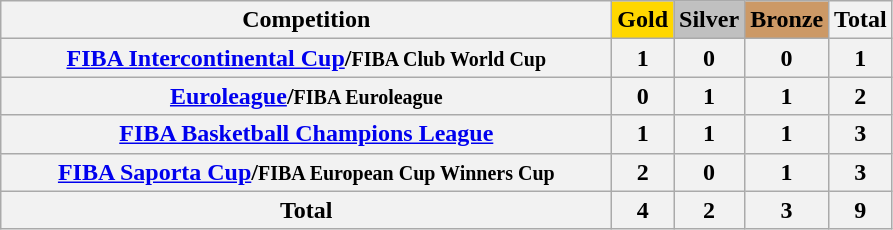<table class="wikitable sortable plainrowheaders" border="1" style="text-align:center;">
<tr>
<th scope="col" style="width:25em;">Competition</th>
<th scope="col" style="background-color:gold; font-weight:bold;">Gold</th>
<th scope="col" style="background-color:silver; font-weight:bold;">Silver</th>
<th scope="col" style="background-color:#cc9966; font-weight:bold;">Bronze</th>
<th scope="col">Total</th>
</tr>
<tr>
<th style="text-align:center;"><a href='#'>FIBA Intercontinental Cup</a>/<small>FIBA Club World Cup</small></th>
<th>1</th>
<th>0</th>
<th>0</th>
<th>1</th>
</tr>
<tr>
<th style="text-align:center;"><a href='#'>Euroleague</a>/<small>FIBA Euroleague</small></th>
<th>0</th>
<th>1</th>
<th>1</th>
<th>2</th>
</tr>
<tr>
<th style="text-align:center;"><a href='#'>FIBA Basketball Champions League</a></th>
<th>1</th>
<th>1</th>
<th>1</th>
<th>3</th>
</tr>
<tr>
<th style="text-align:center;"><a href='#'>FIBA Saporta Cup</a>/<small>FIBA European Cup Winners Cup</small></th>
<th>2</th>
<th>0</th>
<th>1</th>
<th>3</th>
</tr>
<tr>
<th style="text-align:center;">Total</th>
<th>4</th>
<th>2</th>
<th>3</th>
<th>9</th>
</tr>
</table>
